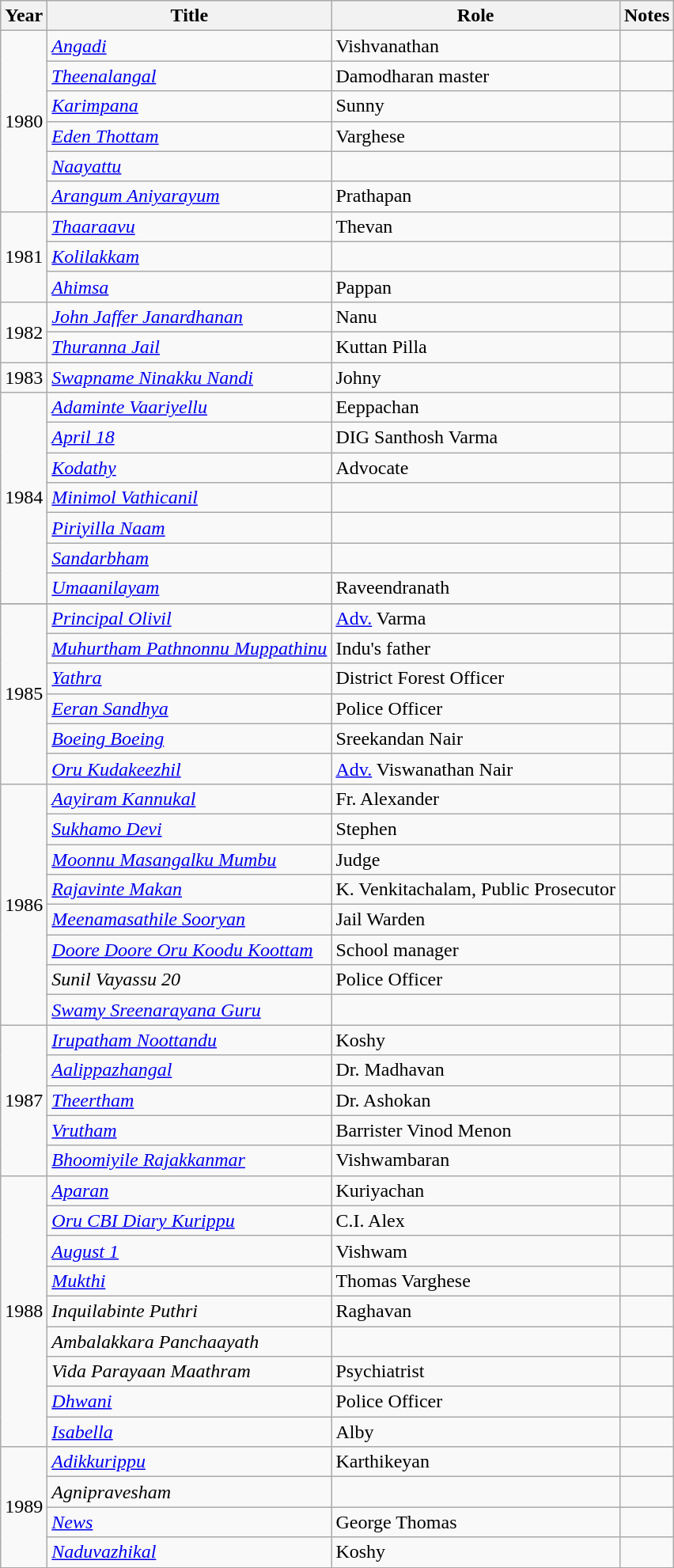<table class="wikitable sortable">
<tr>
<th>Year</th>
<th>Title</th>
<th>Role</th>
<th class="unsortable">Notes</th>
</tr>
<tr>
<td rowspan=6>1980</td>
<td><em><a href='#'>Angadi</a></em></td>
<td>Vishvanathan</td>
<td></td>
</tr>
<tr>
<td><em><a href='#'>Theenalangal</a></em></td>
<td>Damodharan master</td>
<td></td>
</tr>
<tr>
<td><em><a href='#'>Karimpana</a></em></td>
<td>Sunny</td>
<td></td>
</tr>
<tr>
<td><em><a href='#'>Eden Thottam</a></em></td>
<td>Varghese</td>
<td></td>
</tr>
<tr>
<td><em><a href='#'>Naayattu</a></em></td>
<td></td>
<td></td>
</tr>
<tr>
<td><em><a href='#'>Arangum Aniyarayum</a></em></td>
<td>Prathapan</td>
<td></td>
</tr>
<tr>
<td rowspan=3>1981</td>
<td><em><a href='#'>Thaaraavu</a></em></td>
<td>Thevan</td>
<td></td>
</tr>
<tr>
<td><em><a href='#'>Kolilakkam</a></em></td>
<td></td>
<td></td>
</tr>
<tr>
<td><em><a href='#'>Ahimsa</a></em></td>
<td>Pappan</td>
<td></td>
</tr>
<tr>
<td rowspan=2>1982</td>
<td><em><a href='#'>John Jaffer Janardhanan</a></em></td>
<td>Nanu</td>
<td></td>
</tr>
<tr>
<td><em><a href='#'>Thuranna Jail</a></em></td>
<td>Kuttan Pilla</td>
<td></td>
</tr>
<tr>
<td>1983</td>
<td><em><a href='#'>Swapname Ninakku Nandi</a></em></td>
<td>Johny</td>
<td></td>
</tr>
<tr>
<td rowspan=7>1984</td>
<td><em><a href='#'>Adaminte Vaariyellu</a></em></td>
<td>Eeppachan</td>
<td></td>
</tr>
<tr>
<td><em><a href='#'>April 18</a></em></td>
<td>DIG Santhosh Varma</td>
<td></td>
</tr>
<tr>
<td><em><a href='#'>Kodathy</a></em></td>
<td>Advocate</td>
<td></td>
</tr>
<tr>
<td><em><a href='#'>Minimol Vathicanil</a></em></td>
<td></td>
<td></td>
</tr>
<tr>
<td><em><a href='#'>Piriyilla Naam</a></em></td>
<td></td>
<td></td>
</tr>
<tr>
<td><em><a href='#'>Sandarbham</a></em></td>
<td></td>
<td></td>
</tr>
<tr>
<td><em><a href='#'>Umaanilayam</a></em></td>
<td>Raveendranath</td>
<td></td>
</tr>
<tr>
</tr>
<tr>
<td rowspan=6>1985</td>
<td><em><a href='#'>Principal Olivil</a></em></td>
<td><a href='#'>Adv.</a> Varma</td>
<td></td>
</tr>
<tr>
<td><em><a href='#'>Muhurtham Pathnonnu Muppathinu</a></em></td>
<td>Indu's father</td>
<td></td>
</tr>
<tr>
<td><em><a href='#'>Yathra</a></em></td>
<td>District Forest Officer</td>
<td></td>
</tr>
<tr>
<td><em><a href='#'>Eeran Sandhya</a></em></td>
<td>Police Officer</td>
<td></td>
</tr>
<tr>
<td><em><a href='#'>Boeing Boeing</a></em></td>
<td>Sreekandan Nair</td>
<td></td>
</tr>
<tr>
<td><em><a href='#'>Oru Kudakeezhil</a></em></td>
<td><a href='#'>Adv.</a> Viswanathan Nair</td>
<td></td>
</tr>
<tr>
<td rowspan=8>1986</td>
<td><em><a href='#'>Aayiram Kannukal</a></em></td>
<td>Fr. Alexander</td>
<td></td>
</tr>
<tr>
<td><em><a href='#'>Sukhamo Devi</a></em></td>
<td>Stephen</td>
<td></td>
</tr>
<tr>
<td><em><a href='#'>Moonnu Masangalku Mumbu</a></em></td>
<td>Judge</td>
<td></td>
</tr>
<tr>
<td><em><a href='#'>Rajavinte Makan</a></em></td>
<td>K. Venkitachalam, Public Prosecutor</td>
<td></td>
</tr>
<tr>
<td><em><a href='#'>Meenamasathile Sooryan</a></em></td>
<td>Jail Warden</td>
<td></td>
</tr>
<tr>
<td><em><a href='#'>Doore Doore Oru Koodu Koottam</a></em></td>
<td>School manager</td>
<td></td>
</tr>
<tr>
<td><em>Sunil Vayassu 20</em></td>
<td>Police Officer</td>
<td></td>
</tr>
<tr>
<td><em><a href='#'>Swamy Sreenarayana Guru</a></em></td>
<td></td>
<td></td>
</tr>
<tr>
<td rowspan=5>1987</td>
<td><em><a href='#'>Irupatham Noottandu</a></em></td>
<td>Koshy</td>
<td></td>
</tr>
<tr>
<td><em><a href='#'>Aalippazhangal</a></em></td>
<td>Dr. Madhavan</td>
<td></td>
</tr>
<tr>
<td><em><a href='#'>Theertham</a></em></td>
<td>Dr. Ashokan</td>
<td></td>
</tr>
<tr>
<td><em><a href='#'>Vrutham</a></em></td>
<td>Barrister Vinod Menon</td>
<td></td>
</tr>
<tr>
<td><em><a href='#'>Bhoomiyile Rajakkanmar</a></em></td>
<td>Vishwambaran</td>
<td></td>
</tr>
<tr>
<td rowspan=9>1988</td>
<td><em><a href='#'>Aparan</a></em></td>
<td>Kuriyachan</td>
<td></td>
</tr>
<tr>
<td><em><a href='#'>Oru CBI Diary Kurippu</a></em></td>
<td>C.I. Alex</td>
<td></td>
</tr>
<tr>
<td><em><a href='#'>August 1</a></em></td>
<td>Vishwam</td>
<td></td>
</tr>
<tr>
<td><em><a href='#'>Mukthi</a></em></td>
<td>Thomas Varghese</td>
<td></td>
</tr>
<tr>
<td><em>Inquilabinte Puthri</em></td>
<td>Raghavan</td>
<td></td>
</tr>
<tr>
<td><em>Ambalakkara Panchaayath</em></td>
<td></td>
<td></td>
</tr>
<tr>
<td><em>Vida Parayaan Maathram</em></td>
<td>Psychiatrist</td>
<td></td>
</tr>
<tr>
<td><em><a href='#'>Dhwani</a></em></td>
<td>Police Officer</td>
<td></td>
</tr>
<tr>
<td><em><a href='#'>Isabella</a></em></td>
<td>Alby</td>
<td></td>
</tr>
<tr>
<td rowspan=4>1989</td>
<td><em><a href='#'>Adikkurippu</a></em></td>
<td>Karthikeyan</td>
<td></td>
</tr>
<tr>
<td><em>Agnipravesham</em></td>
<td></td>
<td></td>
</tr>
<tr>
<td><em><a href='#'>News</a></em></td>
<td>George Thomas</td>
<td></td>
</tr>
<tr>
<td><em><a href='#'>Naduvazhikal</a></em></td>
<td>Koshy</td>
<td></td>
</tr>
<tr>
</tr>
</table>
